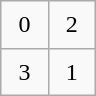<table class="wikitable" style="margin-left:auto;margin-right:auto;text-align:center;width:4em;height:4em;table-layout:fixed;">
<tr>
<td>0</td>
<td>2</td>
</tr>
<tr>
<td>3</td>
<td>1</td>
</tr>
</table>
